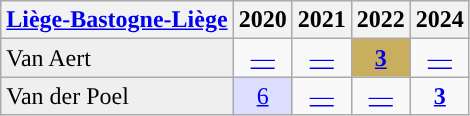<table class="wikitable">
<tr>
<th><a href='#'>Liège-Bastogne-Liège</a></th>
<th scope="col">2020</th>
<th scope="col">2021</th>
<th scope="col">2022</th>
<th>2024</th>
</tr>
<tr style="text-align:center;">
<td style="text-align:left; background:#efefef;">Van Aert</td>
<td><a href='#'>—</a></td>
<td><a href='#'>—</a></td>
<td style="background:#C9AE5D;"><a href='#'><strong>3</strong></a></td>
<td><a href='#'>—</a></td>
</tr>
<tr style="text-align:center;">
<td style="text-align:left; background:#efefef;">Van der Poel</td>
<td style="background:#ddf;"><a href='#'>6</a></td>
<td><a href='#'>—</a></td>
<td><a href='#'>—</a></td>
<td><strong><a href='#'>3</a></strong></td>
</tr>
</table>
